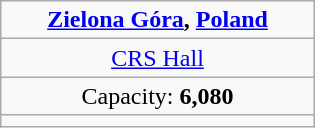<table class=wikitable style=text-align:center width=210>
<tr>
<td><strong> <a href='#'>Zielona Góra</a>, <a href='#'>Poland</a></strong></td>
</tr>
<tr>
<td><a href='#'>CRS Hall</a></td>
</tr>
<tr>
<td>Capacity: <strong>6,080</strong></td>
</tr>
<tr>
<td></td>
</tr>
</table>
